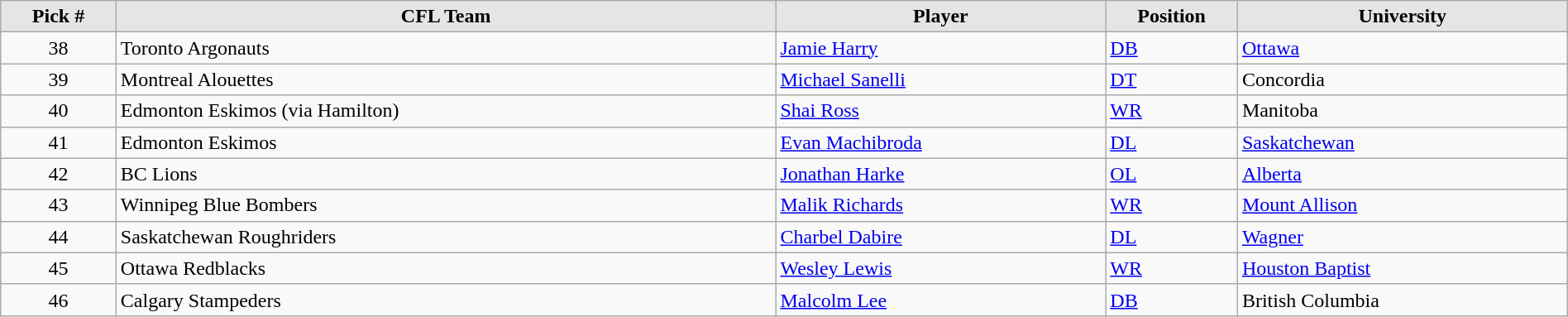<table class="wikitable" style="width: 100%">
<tr>
<th style="background:#E5E5E5;" width=7%>Pick #</th>
<th width=40% style="background:#E5E5E5;">CFL Team</th>
<th width=20% style="background:#E5E5E5;">Player</th>
<th width=8% style="background:#E5E5E5;">Position</th>
<th width=20% style="background:#E5E5E5;">University</th>
</tr>
<tr>
<td align=center>38</td>
<td>Toronto Argonauts</td>
<td><a href='#'>Jamie Harry</a></td>
<td><a href='#'>DB</a></td>
<td><a href='#'>Ottawa</a></td>
</tr>
<tr>
<td align=center>39</td>
<td>Montreal Alouettes</td>
<td><a href='#'>Michael Sanelli</a></td>
<td><a href='#'>DT</a></td>
<td>Concordia</td>
</tr>
<tr>
<td align=center>40</td>
<td>Edmonton Eskimos (via Hamilton)</td>
<td><a href='#'>Shai Ross</a></td>
<td><a href='#'>WR</a></td>
<td>Manitoba</td>
</tr>
<tr>
<td align=center>41</td>
<td>Edmonton Eskimos</td>
<td><a href='#'>Evan Machibroda</a></td>
<td><a href='#'>DL</a></td>
<td><a href='#'>Saskatchewan</a></td>
</tr>
<tr>
<td align=center>42</td>
<td>BC Lions</td>
<td><a href='#'>Jonathan Harke</a></td>
<td><a href='#'>OL</a></td>
<td><a href='#'>Alberta</a></td>
</tr>
<tr>
<td align=center>43</td>
<td>Winnipeg Blue Bombers</td>
<td><a href='#'>Malik Richards</a></td>
<td><a href='#'>WR</a></td>
<td><a href='#'>Mount Allison</a></td>
</tr>
<tr>
<td align=center>44</td>
<td>Saskatchewan Roughriders</td>
<td><a href='#'>Charbel Dabire</a></td>
<td><a href='#'>DL</a></td>
<td><a href='#'>Wagner</a></td>
</tr>
<tr>
<td align=center>45</td>
<td>Ottawa Redblacks</td>
<td><a href='#'>Wesley Lewis</a></td>
<td><a href='#'>WR</a></td>
<td><a href='#'>Houston Baptist</a></td>
</tr>
<tr>
<td align=center>46</td>
<td>Calgary Stampeders</td>
<td><a href='#'>Malcolm Lee</a></td>
<td><a href='#'>DB</a></td>
<td>British Columbia</td>
</tr>
</table>
